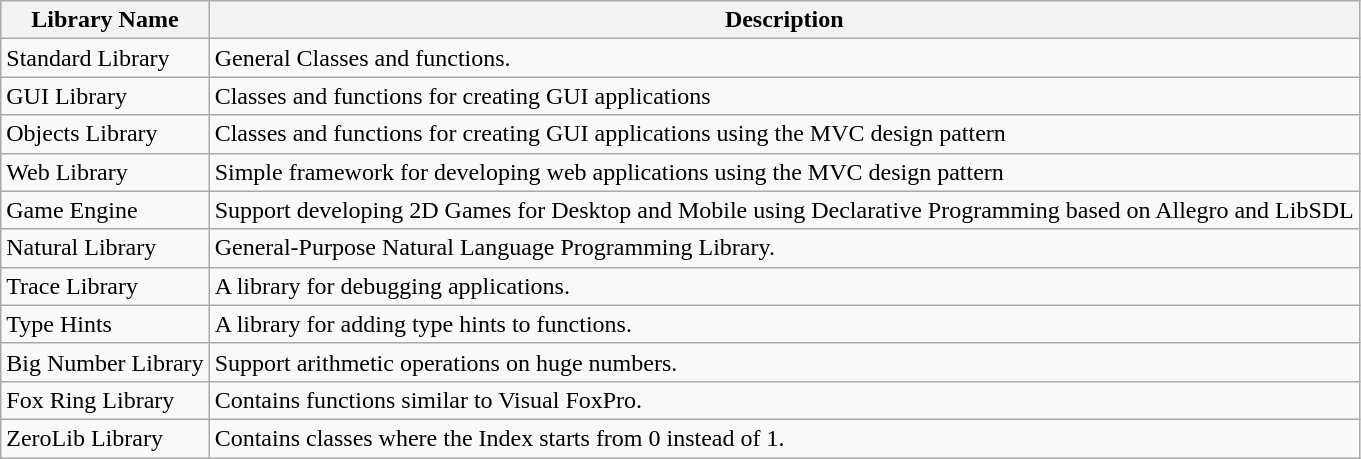<table class="wikitable">
<tr>
<th>Library Name</th>
<th>Description</th>
</tr>
<tr>
<td>Standard Library</td>
<td>General Classes and functions.</td>
</tr>
<tr>
<td>GUI Library</td>
<td>Classes and functions for creating GUI applications</td>
</tr>
<tr>
<td>Objects Library</td>
<td>Classes and functions for creating GUI applications using the MVC design pattern</td>
</tr>
<tr>
<td>Web Library</td>
<td>Simple framework for developing web applications using the MVC design pattern</td>
</tr>
<tr>
<td>Game Engine</td>
<td>Support developing 2D Games for Desktop and Mobile using Declarative Programming based on Allegro and LibSDL</td>
</tr>
<tr>
<td>Natural Library</td>
<td>General-Purpose Natural Language Programming Library.</td>
</tr>
<tr>
<td>Trace Library</td>
<td>A library for debugging applications.</td>
</tr>
<tr>
<td>Type Hints</td>
<td>A library for adding type hints to functions.</td>
</tr>
<tr>
<td>Big Number Library</td>
<td>Support arithmetic operations on huge numbers.</td>
</tr>
<tr>
<td>Fox Ring Library</td>
<td>Contains functions similar to Visual FoxPro.</td>
</tr>
<tr>
<td>ZeroLib Library</td>
<td>Contains classes where the Index starts from 0 instead of 1.</td>
</tr>
</table>
